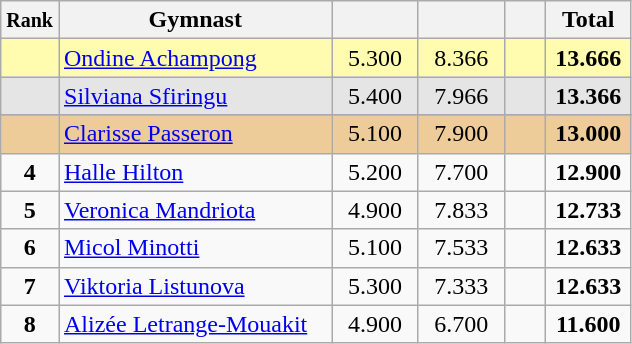<table style="text-align:center;" class="wikitable sortable">
<tr>
<th scope="col" style="width:15px;"><small>Rank</small></th>
<th scope="col" style="width:175px;">Gymnast</th>
<th scope="col" style="width:50px;"><small></small></th>
<th scope="col" style="width:50px;"><small></small></th>
<th scope="col" style="width:20px;"><small></small></th>
<th scope="col" style="width:50px;">Total</th>
</tr>
<tr style="background:#fffcaf;">
<td scope="row" style="text-align:center"><strong></strong></td>
<td style="text-align:left;"> <a href='#'>Ondine Achampong</a></td>
<td>5.300</td>
<td>8.366</td>
<td></td>
<td><strong>13.666</strong></td>
</tr>
<tr style="background:#e5e5e5;">
<td scope="row" style="text-align:center"><strong></strong></td>
<td style="text-align:left;"> <a href='#'>Silviana Sfiringu</a></td>
<td>5.400</td>
<td>7.966</td>
<td></td>
<td><strong>13.366</strong></td>
</tr>
<tr>
</tr>
<tr style="background:#ec9;">
<td scope="row" style="text-align:center"><strong></strong></td>
<td style="text-align:left;"> <a href='#'>Clarisse Passeron</a></td>
<td>5.100</td>
<td>7.900</td>
<td></td>
<td><strong>13.000</strong></td>
</tr>
<tr>
<td scope="row" style="text-align:center"><strong>4</strong></td>
<td style="text-align:left;"> <a href='#'>Halle Hilton</a></td>
<td>5.200</td>
<td>7.700</td>
<td></td>
<td><strong>12.900</strong></td>
</tr>
<tr>
<td scope="row" style="text-align:center"><strong>5</strong></td>
<td style="text-align:left;"> <a href='#'>Veronica Mandriota</a></td>
<td>4.900</td>
<td>7.833</td>
<td></td>
<td><strong>12.733</strong></td>
</tr>
<tr>
<td scope="row" style="text-align:center"><strong>6</strong></td>
<td style="text-align:left;"> <a href='#'>Micol Minotti</a></td>
<td>5.100</td>
<td>7.533</td>
<td></td>
<td><strong>12.633</strong></td>
</tr>
<tr>
<td scope="row" style="text-align:center"><strong>7</strong></td>
<td style="text-align:left;"> <a href='#'>Viktoria Listunova</a></td>
<td>5.300</td>
<td>7.333</td>
<td></td>
<td><strong>12.633</strong></td>
</tr>
<tr>
<td scope="row" style="text-align:center"><strong>8</strong></td>
<td style="text-align:left;"> <a href='#'>Alizée Letrange-Mouakit</a></td>
<td>4.900</td>
<td>6.700</td>
<td></td>
<td><strong>11.600</strong></td>
</tr>
</table>
